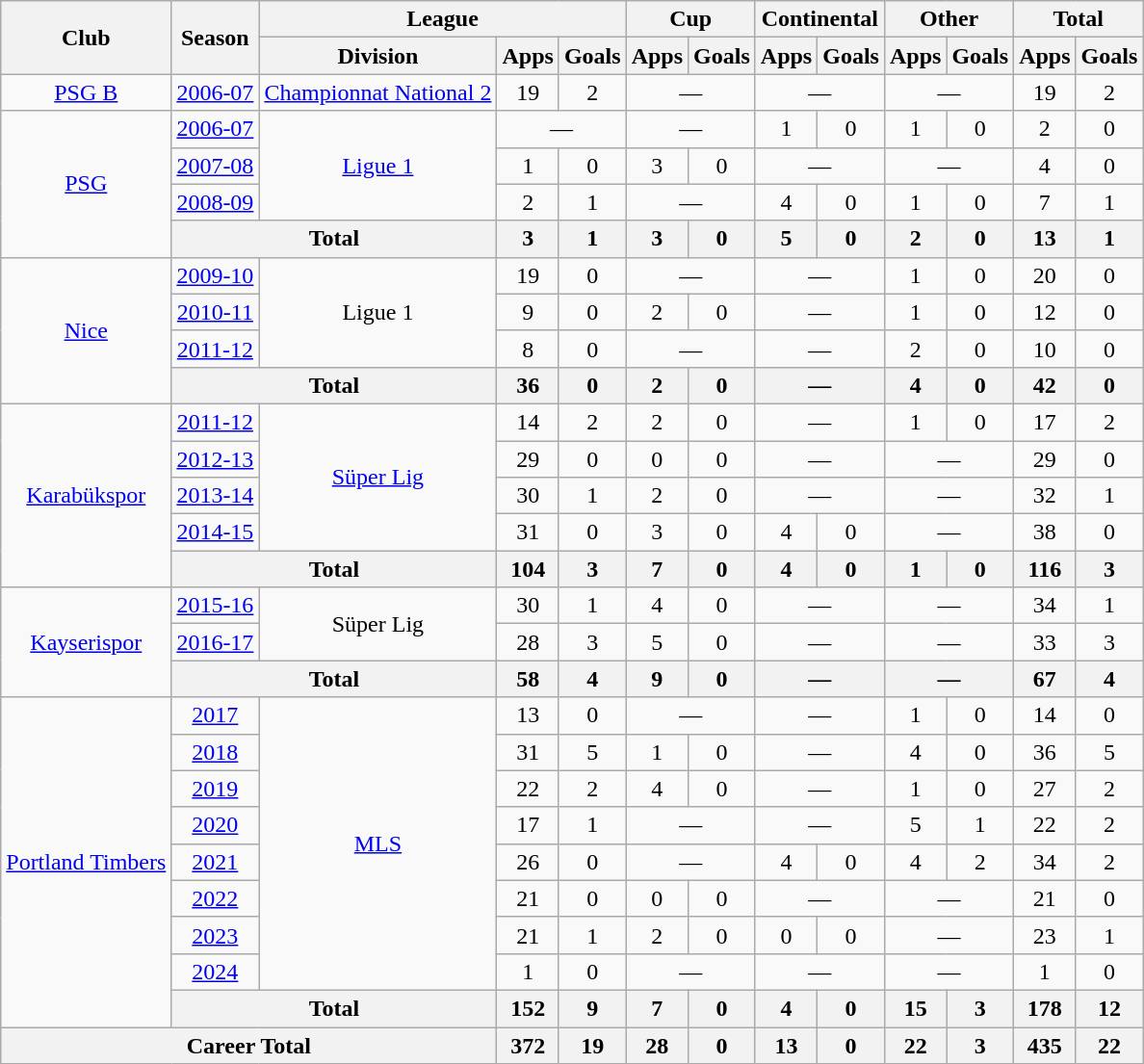<table class="wikitable" border="1" style="text-align: center;">
<tr>
<th rowspan="2">Club</th>
<th rowspan="2">Season</th>
<th colspan="3">League</th>
<th colspan="2">Cup</th>
<th colspan="2">Continental</th>
<th colspan="2">Other</th>
<th colspan="2">Total</th>
</tr>
<tr>
<th>Division</th>
<th>Apps</th>
<th>Goals</th>
<th>Apps</th>
<th>Goals</th>
<th>Apps</th>
<th>Goals</th>
<th>Apps</th>
<th>Goals</th>
<th>Apps</th>
<th>Goals</th>
</tr>
<tr>
<td><a href='#'>PSG B</a></td>
<td><a href='#'>2006-07</a></td>
<td><a href='#'>Championnat National 2</a></td>
<td>19</td>
<td>2</td>
<td colspan="2">—</td>
<td colspan="2">—</td>
<td colspan="2">—</td>
<td>19</td>
<td>2</td>
</tr>
<tr>
<td rowspan="4"><a href='#'>PSG</a></td>
<td><a href='#'>2006-07</a></td>
<td rowspan="3"><a href='#'>Ligue 1</a></td>
<td colspan="2">—</td>
<td colspan="2">—</td>
<td>1</td>
<td>0</td>
<td>1</td>
<td>0</td>
<td>2</td>
<td>0</td>
</tr>
<tr>
<td><a href='#'>2007-08</a></td>
<td>1</td>
<td>0</td>
<td>3</td>
<td>0</td>
<td colspan="2">—</td>
<td colspan="2">—</td>
<td>4</td>
<td>0</td>
</tr>
<tr>
<td><a href='#'>2008-09</a></td>
<td>2</td>
<td>1</td>
<td colspan="2">—</td>
<td>4</td>
<td>0</td>
<td>1</td>
<td>0</td>
<td>7</td>
<td>1</td>
</tr>
<tr>
<th colspan="2">Total</th>
<th>3</th>
<th>1</th>
<th>3</th>
<th>0</th>
<th>5</th>
<th>0</th>
<th>2</th>
<th>0</th>
<th>13</th>
<th>1</th>
</tr>
<tr>
<td rowspan="4"><a href='#'>Nice</a></td>
<td><a href='#'>2009-10</a></td>
<td rowspan="3">Ligue 1</td>
<td>19</td>
<td>0</td>
<td colspan="2">—</td>
<td colspan="2">—</td>
<td>1</td>
<td>0</td>
<td>20</td>
<td>0</td>
</tr>
<tr>
<td><a href='#'>2010-11</a></td>
<td>9</td>
<td>0</td>
<td>2</td>
<td>0</td>
<td colspan="2">—</td>
<td>1</td>
<td>0</td>
<td>12</td>
<td>0</td>
</tr>
<tr>
<td><a href='#'>2011-12</a></td>
<td>8</td>
<td>0</td>
<td colspan="2">—</td>
<td colspan="2">—</td>
<td>2</td>
<td>0</td>
<td>10</td>
<td>0</td>
</tr>
<tr>
<th colspan="2">Total</th>
<th>36</th>
<th>0</th>
<th>2</th>
<th>0</th>
<th colspan="2">—</th>
<th>4</th>
<th>0</th>
<th>42</th>
<th>0</th>
</tr>
<tr>
<td rowspan="5"><a href='#'>Karabükspor</a></td>
<td><a href='#'>2011-12</a></td>
<td rowspan="4"><a href='#'>Süper Lig</a></td>
<td>14</td>
<td>2</td>
<td>2</td>
<td>0</td>
<td colspan="2">—</td>
<td>1</td>
<td>0</td>
<td>17</td>
<td>2</td>
</tr>
<tr>
<td><a href='#'>2012-13</a></td>
<td>29</td>
<td>0</td>
<td>0</td>
<td>0</td>
<td colspan="2">—</td>
<td colspan="2">—</td>
<td>29</td>
<td>0</td>
</tr>
<tr>
<td><a href='#'>2013-14</a></td>
<td>30</td>
<td>1</td>
<td>2</td>
<td>0</td>
<td colspan="2">—</td>
<td colspan="2">—</td>
<td>32</td>
<td>1</td>
</tr>
<tr>
<td><a href='#'>2014-15</a></td>
<td>31</td>
<td>0</td>
<td>3</td>
<td>0</td>
<td>4</td>
<td>0</td>
<td colspan="2">—</td>
<td>38</td>
<td>0</td>
</tr>
<tr>
<th colspan="2">Total</th>
<th>104</th>
<th>3</th>
<th>7</th>
<th>0</th>
<th>4</th>
<th>0</th>
<th>1</th>
<th>0</th>
<th>116</th>
<th>3</th>
</tr>
<tr>
<td rowspan="3"><a href='#'>Kayserispor</a></td>
<td><a href='#'>2015-16</a></td>
<td rowspan="2">Süper Lig</td>
<td>30</td>
<td>1</td>
<td>4</td>
<td>0</td>
<td colspan="2">—</td>
<td colspan="2">—</td>
<td>34</td>
<td>1</td>
</tr>
<tr>
<td><a href='#'>2016-17</a></td>
<td>28</td>
<td>3</td>
<td>5</td>
<td>0</td>
<td colspan="2">—</td>
<td colspan="2">—</td>
<td>33</td>
<td>3</td>
</tr>
<tr>
<th colspan="2">Total</th>
<th>58</th>
<th>4</th>
<th>9</th>
<th>0</th>
<th colspan="2">—</th>
<th colspan="2">—</th>
<th>67</th>
<th>4</th>
</tr>
<tr>
<td rowspan="9"><a href='#'>Portland Timbers</a></td>
<td><a href='#'>2017</a></td>
<td rowspan="8"><a href='#'>MLS</a></td>
<td>13</td>
<td>0</td>
<td colspan="2">—</td>
<td colspan="2">—</td>
<td>1</td>
<td>0</td>
<td>14</td>
<td>0</td>
</tr>
<tr>
<td><a href='#'>2018</a></td>
<td>31</td>
<td>5</td>
<td>1</td>
<td>0</td>
<td colspan="2">—</td>
<td>4</td>
<td>0</td>
<td>36</td>
<td>5</td>
</tr>
<tr>
<td><a href='#'>2019</a></td>
<td>22</td>
<td>2</td>
<td>4</td>
<td>0</td>
<td colspan="2">—</td>
<td>1</td>
<td>0</td>
<td>27</td>
<td>2</td>
</tr>
<tr>
<td><a href='#'>2020</a></td>
<td>17</td>
<td>1</td>
<td colspan="2">—</td>
<td colspan="2">—</td>
<td>5</td>
<td>1</td>
<td>22</td>
<td>2</td>
</tr>
<tr>
<td><a href='#'>2021</a></td>
<td>26</td>
<td>0</td>
<td colspan="2">—</td>
<td>4</td>
<td>0</td>
<td>4</td>
<td>2</td>
<td>34</td>
<td>2</td>
</tr>
<tr>
<td><a href='#'>2022</a></td>
<td>21</td>
<td>0</td>
<td>0</td>
<td>0</td>
<td colspan="2">—</td>
<td colspan="2">—</td>
<td>21</td>
<td>0</td>
</tr>
<tr>
<td><a href='#'>2023</a></td>
<td>21</td>
<td>1</td>
<td>2</td>
<td>0</td>
<td>0</td>
<td>0</td>
<td colspan="2">—</td>
<td>23</td>
<td>1</td>
</tr>
<tr>
<td><a href='#'>2024</a></td>
<td>1</td>
<td>0</td>
<td colspan="2">—</td>
<td colspan="2">—</td>
<td colspan="2">—</td>
<td>1</td>
<td>0</td>
</tr>
<tr>
<th colspan="2">Total</th>
<th>152</th>
<th>9</th>
<th>7</th>
<th>0</th>
<th>4</th>
<th>0</th>
<th>15</th>
<th>3</th>
<th>178</th>
<th>12</th>
</tr>
<tr>
<th colspan="3">Career Total</th>
<th>372</th>
<th>19</th>
<th>28</th>
<th>0</th>
<th>13</th>
<th>0</th>
<th>22</th>
<th>3</th>
<th>435</th>
<th>22</th>
</tr>
</table>
